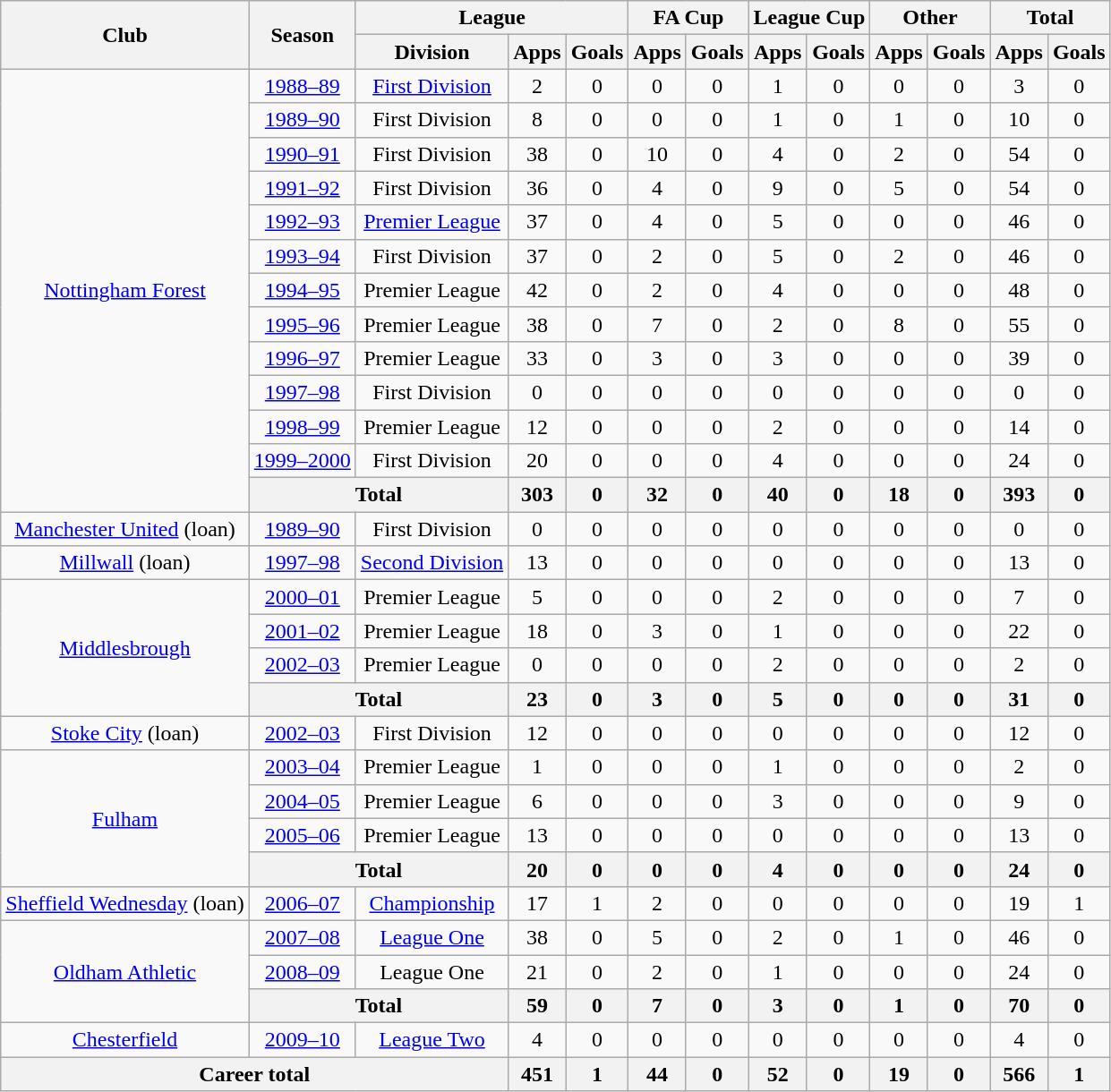<table class="wikitable" style="text-align:center">
<tr>
<th rowspan="2">Club</th>
<th rowspan="2">Season</th>
<th colspan="3">League</th>
<th colspan="2">FA Cup</th>
<th colspan="2">League Cup</th>
<th colspan="2">Other</th>
<th colspan="2">Total</th>
</tr>
<tr>
<th>Division</th>
<th>Apps</th>
<th>Goals</th>
<th>Apps</th>
<th>Goals</th>
<th>Apps</th>
<th>Goals</th>
<th>Apps</th>
<th>Goals</th>
<th>Apps</th>
<th>Goals</th>
</tr>
<tr>
<td rowspan="13"><a href='#'>Nottingham Forest</a></td>
<td><a href='#'>1988–89</a></td>
<td><a href='#'>First Division</a></td>
<td>2</td>
<td>0</td>
<td>0</td>
<td>0</td>
<td>1</td>
<td>0</td>
<td>0</td>
<td>0</td>
<td>3</td>
<td>0</td>
</tr>
<tr>
<td><a href='#'>1989–90</a></td>
<td>First Division</td>
<td>8</td>
<td>0</td>
<td>0</td>
<td>0</td>
<td>1</td>
<td>0</td>
<td>1</td>
<td>0</td>
<td>10</td>
<td>0</td>
</tr>
<tr>
<td><a href='#'>1990–91</a></td>
<td>First Division</td>
<td>38</td>
<td>0</td>
<td>10</td>
<td>0</td>
<td>4</td>
<td>0</td>
<td>2</td>
<td>0</td>
<td>54</td>
<td>0</td>
</tr>
<tr>
<td><a href='#'>1991–92</a></td>
<td>First Division</td>
<td>36</td>
<td>0</td>
<td>4</td>
<td>0</td>
<td>9</td>
<td>0</td>
<td>5</td>
<td>0</td>
<td>54</td>
<td>0</td>
</tr>
<tr>
<td><a href='#'>1992–93</a></td>
<td><a href='#'>Premier League</a></td>
<td>37</td>
<td>0</td>
<td>4</td>
<td>0</td>
<td>5</td>
<td>0</td>
<td>0</td>
<td>0</td>
<td>46</td>
<td>0</td>
</tr>
<tr>
<td><a href='#'>1993–94</a></td>
<td>First Division</td>
<td>37</td>
<td>0</td>
<td>2</td>
<td>0</td>
<td>5</td>
<td>0</td>
<td>2</td>
<td>0</td>
<td>46</td>
<td>0</td>
</tr>
<tr>
<td><a href='#'>1994–95</a></td>
<td>Premier League</td>
<td>42</td>
<td>0</td>
<td>2</td>
<td>0</td>
<td>4</td>
<td>0</td>
<td>0</td>
<td>0</td>
<td>48</td>
<td>0</td>
</tr>
<tr>
<td><a href='#'>1995–96</a></td>
<td>Premier League</td>
<td>38</td>
<td>0</td>
<td>7</td>
<td>0</td>
<td>2</td>
<td>0</td>
<td>8</td>
<td>0</td>
<td>55</td>
<td>0</td>
</tr>
<tr>
<td><a href='#'>1996–97</a></td>
<td>Premier League</td>
<td>33</td>
<td>0</td>
<td>3</td>
<td>0</td>
<td>3</td>
<td>0</td>
<td>0</td>
<td>0</td>
<td>39</td>
<td>0</td>
</tr>
<tr>
<td><a href='#'>1997–98</a></td>
<td>First Division</td>
<td>0</td>
<td>0</td>
<td>0</td>
<td>0</td>
<td>0</td>
<td>0</td>
<td>0</td>
<td>0</td>
<td>0</td>
<td>0</td>
</tr>
<tr>
<td><a href='#'>1998–99</a></td>
<td>Premier League</td>
<td>12</td>
<td>0</td>
<td>0</td>
<td>0</td>
<td>2</td>
<td>0</td>
<td>0</td>
<td>0</td>
<td>14</td>
<td>0</td>
</tr>
<tr>
<td><a href='#'>1999–2000</a></td>
<td>First Division</td>
<td>20</td>
<td>0</td>
<td>0</td>
<td>0</td>
<td>4</td>
<td>0</td>
<td>0</td>
<td>0</td>
<td>24</td>
<td>0</td>
</tr>
<tr>
<th colspan="2">Total</th>
<th>303</th>
<th>0</th>
<th>32</th>
<th>0</th>
<th>40</th>
<th>0</th>
<th>18</th>
<th>0</th>
<th>393</th>
<th>0</th>
</tr>
<tr>
<td><a href='#'>Manchester United</a> (loan)</td>
<td><a href='#'>1989–90</a></td>
<td>First Division</td>
<td>0</td>
<td>0</td>
<td>0</td>
<td>0</td>
<td>0</td>
<td>0</td>
<td>0</td>
<td>0</td>
<td>0</td>
<td>0</td>
</tr>
<tr>
<td><a href='#'>Millwall</a> (loan)</td>
<td><a href='#'>1997–98</a></td>
<td><a href='#'>Second Division</a></td>
<td>13</td>
<td>0</td>
<td>0</td>
<td>0</td>
<td>0</td>
<td>0</td>
<td>0</td>
<td>0</td>
<td>13</td>
<td>0</td>
</tr>
<tr>
<td rowspan="4"><a href='#'>Middlesbrough</a></td>
<td><a href='#'>2000–01</a></td>
<td>Premier League</td>
<td>5</td>
<td>0</td>
<td>0</td>
<td>0</td>
<td>2</td>
<td>0</td>
<td>0</td>
<td>0</td>
<td>7</td>
<td>0</td>
</tr>
<tr>
<td><a href='#'>2001–02</a></td>
<td>Premier League</td>
<td>18</td>
<td>0</td>
<td>3</td>
<td>0</td>
<td>1</td>
<td>0</td>
<td>0</td>
<td>0</td>
<td>22</td>
<td>0</td>
</tr>
<tr>
<td><a href='#'>2002–03</a></td>
<td>Premier League</td>
<td>0</td>
<td>0</td>
<td>0</td>
<td>0</td>
<td>2</td>
<td>0</td>
<td>0</td>
<td>0</td>
<td>2</td>
<td>0</td>
</tr>
<tr>
<th colspan="2">Total</th>
<th>23</th>
<th>0</th>
<th>3</th>
<th>0</th>
<th>5</th>
<th>0</th>
<th>0</th>
<th>0</th>
<th>31</th>
<th>0</th>
</tr>
<tr>
<td><a href='#'>Stoke City</a> (loan)</td>
<td><a href='#'>2002–03</a></td>
<td>First Division</td>
<td>12</td>
<td>0</td>
<td>0</td>
<td>0</td>
<td>0</td>
<td>0</td>
<td>0</td>
<td>0</td>
<td>12</td>
<td>0</td>
</tr>
<tr>
<td rowspan="4"><a href='#'>Fulham</a></td>
<td><a href='#'>2003–04</a></td>
<td>Premier League</td>
<td>1</td>
<td>0</td>
<td>0</td>
<td>0</td>
<td>1</td>
<td>0</td>
<td>0</td>
<td>0</td>
<td>2</td>
<td>0</td>
</tr>
<tr>
<td><a href='#'>2004–05</a></td>
<td>Premier League</td>
<td>6</td>
<td>0</td>
<td>0</td>
<td>0</td>
<td>3</td>
<td>0</td>
<td>0</td>
<td>0</td>
<td>9</td>
<td>0</td>
</tr>
<tr>
<td><a href='#'>2005–06</a></td>
<td>Premier League</td>
<td>13</td>
<td>0</td>
<td>0</td>
<td>0</td>
<td>0</td>
<td>0</td>
<td>0</td>
<td>0</td>
<td>13</td>
<td>0</td>
</tr>
<tr>
<th colspan="2">Total</th>
<th>20</th>
<th>0</th>
<th>0</th>
<th>0</th>
<th>4</th>
<th>0</th>
<th>0</th>
<th>0</th>
<th>24</th>
<th>0</th>
</tr>
<tr>
<td><a href='#'>Sheffield Wednesday</a> (loan)</td>
<td><a href='#'>2006–07</a></td>
<td><a href='#'>Championship</a></td>
<td>17</td>
<td>1</td>
<td>2</td>
<td>0</td>
<td>0</td>
<td>0</td>
<td>0</td>
<td>0</td>
<td>19</td>
<td>1</td>
</tr>
<tr>
<td rowspan="3"><a href='#'>Oldham Athletic</a></td>
<td><a href='#'>2007–08</a></td>
<td><a href='#'>League One</a></td>
<td>38</td>
<td>0</td>
<td>5</td>
<td>0</td>
<td>2</td>
<td>0</td>
<td>1</td>
<td>0</td>
<td>46</td>
<td>0</td>
</tr>
<tr>
<td><a href='#'>2008–09</a></td>
<td>League One</td>
<td>21</td>
<td>0</td>
<td>2</td>
<td>0</td>
<td>1</td>
<td>0</td>
<td>0</td>
<td>0</td>
<td>24</td>
<td>0</td>
</tr>
<tr>
<th colspan="2">Total</th>
<th>59</th>
<th>0</th>
<th>7</th>
<th>0</th>
<th>3</th>
<th>0</th>
<th>1</th>
<th>0</th>
<th>70</th>
<th>0</th>
</tr>
<tr>
<td><a href='#'>Chesterfield</a></td>
<td><a href='#'>2009–10</a></td>
<td><a href='#'>League Two</a></td>
<td>4</td>
<td>0</td>
<td>0</td>
<td>0</td>
<td>0</td>
<td>0</td>
<td>0</td>
<td>0</td>
<td>4</td>
<td>0</td>
</tr>
<tr>
<th colspan="3">Career total</th>
<th>451</th>
<th>1</th>
<th>44</th>
<th>0</th>
<th>52</th>
<th>0</th>
<th>19</th>
<th>0</th>
<th>566</th>
<th>1</th>
</tr>
</table>
